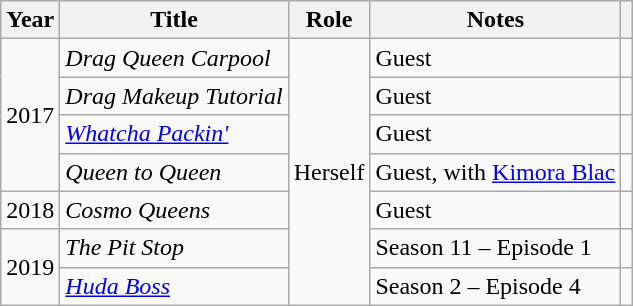<table class="wikitable">
<tr>
<th>Year</th>
<th>Title</th>
<th>Role</th>
<th>Notes</th>
<th></th>
</tr>
<tr>
<td rowspan="4">2017</td>
<td><em>Drag Queen Carpool</em></td>
<td rowspan="7">Herself</td>
<td>Guest</td>
<td></td>
</tr>
<tr>
<td><em>Drag Makeup Tutorial</em></td>
<td>Guest</td>
<td></td>
</tr>
<tr>
<td><em><a href='#'>Whatcha Packin'</a></em></td>
<td>Guest</td>
<td></td>
</tr>
<tr>
<td><em>Queen to Queen</em></td>
<td>Guest, with <a href='#'>Kimora Blac</a></td>
<td></td>
</tr>
<tr>
<td>2018</td>
<td><em>Cosmo Queens</em></td>
<td>Guest</td>
<td></td>
</tr>
<tr>
<td rowspan="2">2019</td>
<td><em>The Pit Stop</em></td>
<td>Season 11 – Episode 1</td>
<td></td>
</tr>
<tr>
<td><em><a href='#'>Huda Boss</a></em></td>
<td>Season 2 – Episode 4</td>
<td></td>
</tr>
</table>
